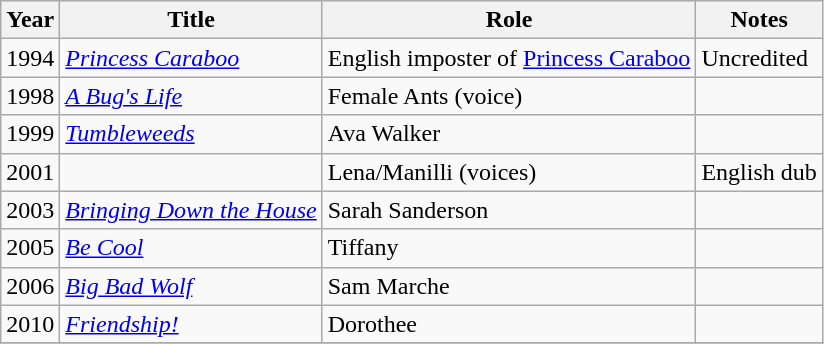<table class="wikitable sortable">
<tr>
<th>Year</th>
<th>Title</th>
<th>Role</th>
<th class="unsortable">Notes</th>
</tr>
<tr>
<td>1994</td>
<td><a href='#'><em>Princess Caraboo</em></a></td>
<td>English imposter of <a href='#'>Princess Caraboo</a></td>
<td>Uncredited</td>
</tr>
<tr>
<td>1998</td>
<td><em><a href='#'>A Bug's Life</a></em></td>
<td>Female Ants (voice)</td>
<td></td>
</tr>
<tr>
<td>1999</td>
<td><a href='#'><em>Tumbleweeds</em></a></td>
<td>Ava Walker</td>
<td></td>
</tr>
<tr>
<td>2001</td>
<td><em></em></td>
<td>Lena/Manilli (voices)</td>
<td>English dub</td>
</tr>
<tr>
<td>2003</td>
<td><a href='#'><em>Bringing Down the House</em></a></td>
<td>Sarah Sanderson</td>
<td></td>
</tr>
<tr>
<td>2005</td>
<td><em><a href='#'>Be Cool</a></em></td>
<td>Tiffany</td>
<td></td>
</tr>
<tr>
<td>2006</td>
<td><a href='#'><em>Big Bad Wolf</em></a></td>
<td>Sam Marche</td>
<td></td>
</tr>
<tr>
<td>2010</td>
<td><em><a href='#'>Friendship!</a></em></td>
<td>Dorothee</td>
<td></td>
</tr>
<tr>
</tr>
</table>
